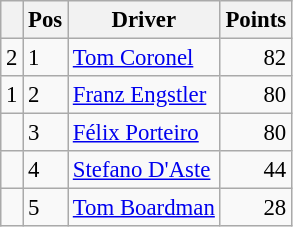<table class="wikitable" style="font-size: 95%;">
<tr>
<th></th>
<th>Pos</th>
<th>Driver</th>
<th>Points</th>
</tr>
<tr>
<td align="left"> 2</td>
<td>1</td>
<td> <a href='#'>Tom Coronel</a></td>
<td align="right">82</td>
</tr>
<tr>
<td align="left"> 1</td>
<td>2</td>
<td> <a href='#'>Franz Engstler</a></td>
<td align="right">80</td>
</tr>
<tr>
<td align="left"></td>
<td>3</td>
<td> <a href='#'>Félix Porteiro</a></td>
<td align="right">80</td>
</tr>
<tr>
<td align="left"></td>
<td>4</td>
<td> <a href='#'>Stefano D'Aste</a></td>
<td align="right">44</td>
</tr>
<tr>
<td align="left"></td>
<td>5</td>
<td> <a href='#'>Tom Boardman</a></td>
<td align="right">28</td>
</tr>
</table>
